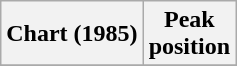<table class="wikitable sortable plainrowheaders">
<tr>
<th>Chart (1985)</th>
<th>Peak<br>position</th>
</tr>
<tr>
</tr>
</table>
